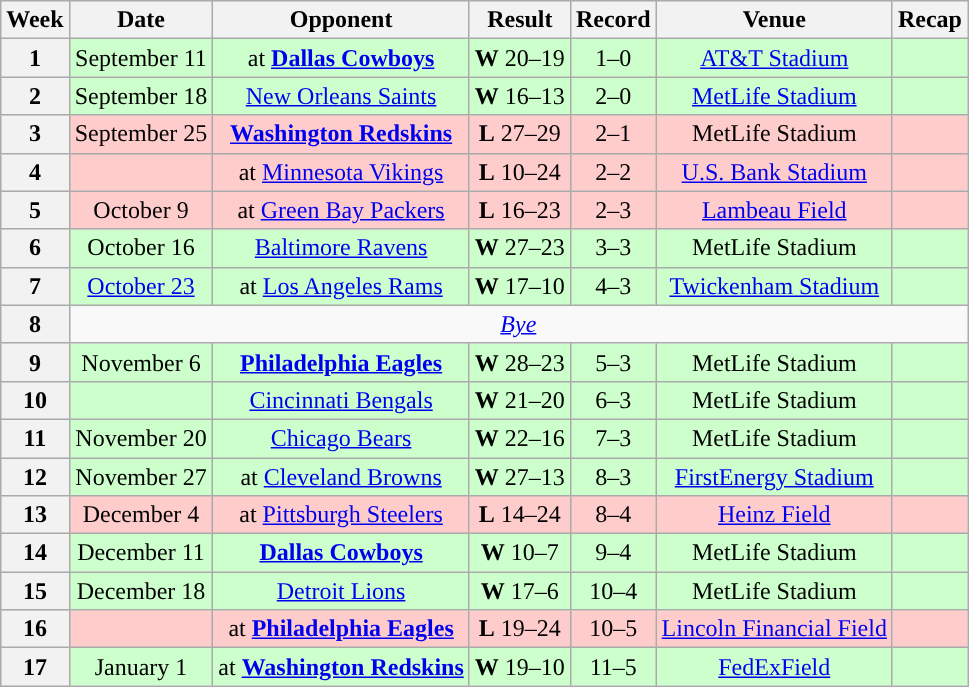<table class="wikitable" style="text-align:center">
<tr>
<th>Week</th>
<th>Date</th>
<th>Opponent</th>
<th>Result</th>
<th>Record</th>
<th>Venue</th>
<th>Recap</th>
</tr>
<tr style="background:#cfc">
<th>1</th>
<td>September 11</td>
<td>at <strong><a href='#'>Dallas Cowboys</a></strong></td>
<td><strong>W</strong> 20–19</td>
<td>1–0</td>
<td><a href='#'>AT&T Stadium</a></td>
<td></td>
</tr>
<tr style="background:#cfc">
<th>2</th>
<td>September 18</td>
<td><a href='#'>New Orleans Saints</a></td>
<td><strong>W</strong> 16–13</td>
<td>2–0</td>
<td><a href='#'>MetLife Stadium</a></td>
<td></td>
</tr>
<tr style="background:#fcc">
<th>3</th>
<td>September 25</td>
<td><strong><a href='#'>Washington Redskins</a></strong></td>
<td><strong>L</strong> 27–29</td>
<td>2–1</td>
<td>MetLife Stadium</td>
<td></td>
</tr>
<tr style="background:#fcc">
<th>4</th>
<td></td>
<td>at <a href='#'>Minnesota Vikings</a></td>
<td><strong>L</strong> 10–24</td>
<td>2–2</td>
<td><a href='#'>U.S. Bank Stadium</a></td>
<td></td>
</tr>
<tr style="background:#fcc">
<th>5</th>
<td>October 9</td>
<td>at <a href='#'>Green Bay Packers</a></td>
<td><strong>L</strong> 16–23</td>
<td>2–3</td>
<td><a href='#'>Lambeau Field</a></td>
<td></td>
</tr>
<tr style="background:#cfc">
<th>6</th>
<td>October 16</td>
<td><a href='#'>Baltimore Ravens</a></td>
<td><strong>W</strong> 27–23</td>
<td>3–3</td>
<td>MetLife Stadium</td>
<td></td>
</tr>
<tr style="background:#cfc">
<th>7</th>
<td><a href='#'>October 23</a></td>
<td>at <a href='#'>Los Angeles Rams</a></td>
<td><strong>W</strong> 17–10</td>
<td>4–3</td>
<td> <a href='#'>Twickenham Stadium</a> </td>
<td></td>
</tr>
<tr>
<th>8</th>
<td colspan="6"><em><a href='#'>Bye</a></em></td>
</tr>
<tr style="background:#cfc">
<th>9</th>
<td>November 6</td>
<td><strong><a href='#'>Philadelphia Eagles</a></strong></td>
<td><strong>W</strong> 28–23</td>
<td>5–3</td>
<td>MetLife Stadium</td>
<td></td>
</tr>
<tr style="background:#cfc">
<th>10</th>
<td></td>
<td><a href='#'>Cincinnati Bengals</a></td>
<td><strong>W</strong> 21–20</td>
<td>6–3</td>
<td>MetLife Stadium</td>
<td></td>
</tr>
<tr style="background:#cfc">
<th>11</th>
<td>November 20</td>
<td><a href='#'>Chicago Bears</a></td>
<td><strong>W</strong> 22–16</td>
<td>7–3</td>
<td>MetLife Stadium</td>
<td></td>
</tr>
<tr style="background:#cfc">
<th>12</th>
<td>November 27</td>
<td>at <a href='#'>Cleveland Browns</a></td>
<td><strong>W</strong> 27–13</td>
<td>8–3</td>
<td><a href='#'>FirstEnergy Stadium</a></td>
<td></td>
</tr>
<tr style="background:#fcc">
<th>13</th>
<td>December 4</td>
<td>at <a href='#'>Pittsburgh Steelers</a></td>
<td><strong>L</strong> 14–24</td>
<td>8–4</td>
<td><a href='#'>Heinz Field</a></td>
<td></td>
</tr>
<tr style="background:#cfc">
<th>14</th>
<td>December 11</td>
<td><strong><a href='#'>Dallas Cowboys</a></strong></td>
<td><strong>W</strong> 10–7</td>
<td>9–4</td>
<td>MetLife Stadium</td>
<td></td>
</tr>
<tr style="background:#cfc">
<th>15</th>
<td>December 18</td>
<td><a href='#'>Detroit Lions</a></td>
<td><strong>W</strong> 17–6</td>
<td>10–4</td>
<td>MetLife Stadium</td>
<td></td>
</tr>
<tr style="background:#fcc">
<th>16</th>
<td></td>
<td>at <strong><a href='#'>Philadelphia Eagles</a></strong></td>
<td><strong>L</strong> 19–24</td>
<td>10–5</td>
<td><a href='#'>Lincoln Financial Field</a></td>
<td></td>
</tr>
<tr style="background:#cfc">
<th>17</th>
<td>January 1</td>
<td>at <strong><a href='#'>Washington Redskins</a></strong></td>
<td><strong>W</strong> 19–10</td>
<td>11–5</td>
<td><a href='#'>FedExField</a></td>
<td></td>
</tr>
</table>
